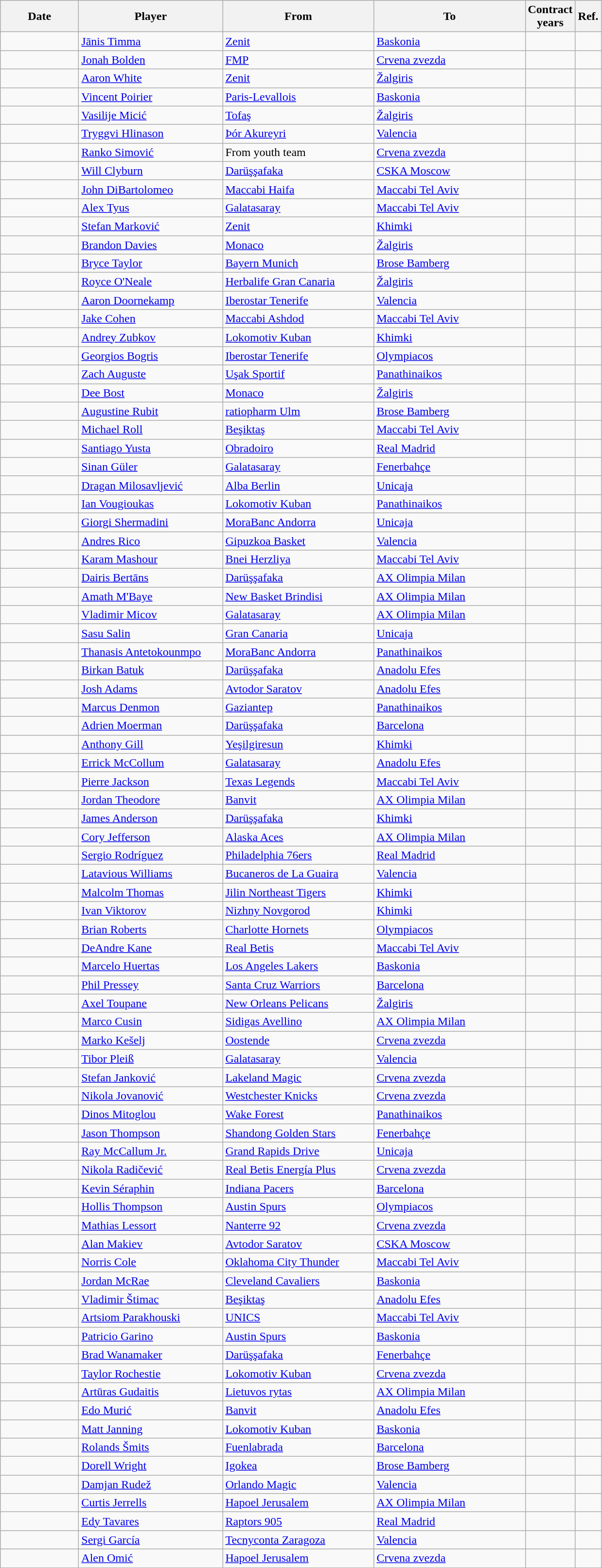<table class="wikitable sortable">
<tr>
<th width=100>Date</th>
<th width=190>Player</th>
<th style="width:200px;">From</th>
<th style="width:200px;">To</th>
<th>Contract<br>years</th>
<th>Ref.</th>
</tr>
<tr>
<td></td>
<td> <a href='#'>Jānis Timma</a></td>
<td> <a href='#'>Zenit</a></td>
<td> <a href='#'>Baskonia</a></td>
<td></td>
<td></td>
</tr>
<tr>
<td></td>
<td> <a href='#'>Jonah Bolden</a></td>
<td> <a href='#'>FMP</a></td>
<td> <a href='#'>Crvena zvezda</a></td>
<td></td>
<td></td>
</tr>
<tr>
<td></td>
<td> <a href='#'>Aaron White</a></td>
<td> <a href='#'>Zenit</a></td>
<td> <a href='#'>Žalgiris</a></td>
<td></td>
<td></td>
</tr>
<tr>
<td></td>
<td> <a href='#'>Vincent Poirier</a></td>
<td> <a href='#'>Paris-Levallois</a></td>
<td> <a href='#'>Baskonia</a></td>
<td></td>
<td></td>
</tr>
<tr>
<td></td>
<td> <a href='#'>Vasilije Micić</a></td>
<td> <a href='#'>Tofaş</a></td>
<td> <a href='#'>Žalgiris</a></td>
<td></td>
<td></td>
</tr>
<tr>
<td></td>
<td> <a href='#'>Tryggvi Hlinason</a></td>
<td> <a href='#'>Þór Akureyri</a></td>
<td> <a href='#'>Valencia</a></td>
<td></td>
<td></td>
</tr>
<tr>
<td></td>
<td> <a href='#'>Ranko Simović</a></td>
<td>From youth team</td>
<td> <a href='#'>Crvena zvezda</a></td>
<td></td>
<td></td>
</tr>
<tr>
<td></td>
<td> <a href='#'>Will Clyburn</a></td>
<td> <a href='#'>Darüşşafaka</a></td>
<td> <a href='#'>CSKA Moscow</a></td>
<td></td>
<td></td>
</tr>
<tr>
<td></td>
<td> <a href='#'>John DiBartolomeo</a></td>
<td> <a href='#'>Maccabi Haifa</a></td>
<td> <a href='#'>Maccabi Tel Aviv</a></td>
<td></td>
<td></td>
</tr>
<tr>
<td></td>
<td> <a href='#'>Alex Tyus</a></td>
<td> <a href='#'>Galatasaray</a></td>
<td> <a href='#'>Maccabi Tel Aviv</a></td>
<td></td>
<td></td>
</tr>
<tr>
<td></td>
<td> <a href='#'>Stefan Marković</a></td>
<td> <a href='#'>Zenit</a></td>
<td> <a href='#'>Khimki</a></td>
<td></td>
<td></td>
</tr>
<tr>
<td></td>
<td> <a href='#'>Brandon Davies</a></td>
<td> <a href='#'>Monaco</a></td>
<td> <a href='#'>Žalgiris</a></td>
<td></td>
<td></td>
</tr>
<tr>
<td></td>
<td> <a href='#'>Bryce Taylor</a></td>
<td> <a href='#'>Bayern Munich</a></td>
<td> <a href='#'>Brose Bamberg</a></td>
<td></td>
<td></td>
</tr>
<tr>
<td></td>
<td> <a href='#'>Royce O'Neale</a></td>
<td> <a href='#'>Herbalife Gran Canaria</a></td>
<td> <a href='#'>Žalgiris</a></td>
<td></td>
<td></td>
</tr>
<tr>
<td></td>
<td> <a href='#'>Aaron Doornekamp</a></td>
<td> <a href='#'>Iberostar Tenerife</a></td>
<td> <a href='#'>Valencia</a></td>
<td></td>
<td></td>
</tr>
<tr>
<td></td>
<td> <a href='#'>Jake Cohen</a></td>
<td> <a href='#'>Maccabi Ashdod</a></td>
<td> <a href='#'>Maccabi Tel Aviv</a></td>
<td></td>
<td></td>
</tr>
<tr>
<td></td>
<td> <a href='#'>Andrey Zubkov</a></td>
<td> <a href='#'>Lokomotiv Kuban</a></td>
<td> <a href='#'>Khimki</a></td>
<td></td>
<td></td>
</tr>
<tr>
<td></td>
<td> <a href='#'>Georgios Bogris</a></td>
<td> <a href='#'>Iberostar Tenerife</a></td>
<td> <a href='#'>Olympiacos</a></td>
<td></td>
<td></td>
</tr>
<tr>
<td></td>
<td> <a href='#'>Zach Auguste</a></td>
<td> <a href='#'>Uşak Sportif</a></td>
<td> <a href='#'>Panathinaikos</a></td>
<td></td>
<td></td>
</tr>
<tr>
<td></td>
<td> <a href='#'>Dee Bost</a></td>
<td> <a href='#'>Monaco</a></td>
<td> <a href='#'>Žalgiris</a></td>
<td></td>
<td></td>
</tr>
<tr>
<td></td>
<td> <a href='#'>Augustine Rubit</a></td>
<td> <a href='#'>ratiopharm Ulm</a></td>
<td> <a href='#'>Brose Bamberg</a></td>
<td></td>
<td></td>
</tr>
<tr>
<td></td>
<td> <a href='#'>Michael Roll</a></td>
<td> <a href='#'>Beşiktaş</a></td>
<td> <a href='#'>Maccabi Tel Aviv</a></td>
<td></td>
<td></td>
</tr>
<tr>
<td></td>
<td> <a href='#'>Santiago Yusta</a></td>
<td> <a href='#'>Obradoiro</a></td>
<td> <a href='#'>Real Madrid</a></td>
<td></td>
<td></td>
</tr>
<tr>
<td></td>
<td> <a href='#'>Sinan Güler</a></td>
<td> <a href='#'>Galatasaray</a></td>
<td> <a href='#'>Fenerbahçe</a></td>
<td></td>
<td></td>
</tr>
<tr>
<td></td>
<td> <a href='#'>Dragan Milosavljević</a></td>
<td> <a href='#'>Alba Berlin</a></td>
<td> <a href='#'>Unicaja</a></td>
<td></td>
<td></td>
</tr>
<tr>
<td></td>
<td> <a href='#'>Ian Vougioukas</a></td>
<td> <a href='#'>Lokomotiv Kuban</a></td>
<td> <a href='#'>Panathinaikos</a></td>
<td></td>
<td></td>
</tr>
<tr>
<td></td>
<td> <a href='#'>Giorgi Shermadini</a></td>
<td> <a href='#'>MoraBanc Andorra</a></td>
<td> <a href='#'>Unicaja</a></td>
<td></td>
<td></td>
</tr>
<tr>
<td></td>
<td> <a href='#'>Andres Rico</a></td>
<td> <a href='#'>Gipuzkoa Basket</a></td>
<td> <a href='#'>Valencia</a></td>
<td></td>
<td></td>
</tr>
<tr>
<td></td>
<td> <a href='#'>Karam Mashour</a></td>
<td> <a href='#'>Bnei Herzliya</a></td>
<td> <a href='#'>Maccabi Tel Aviv</a></td>
<td></td>
<td></td>
</tr>
<tr>
<td></td>
<td> <a href='#'>Dairis Bertāns</a></td>
<td> <a href='#'>Darüşşafaka</a></td>
<td> <a href='#'>AX Olimpia Milan</a></td>
<td></td>
<td></td>
</tr>
<tr>
<td></td>
<td> <a href='#'>Amath M'Baye</a></td>
<td> <a href='#'>New Basket Brindisi</a></td>
<td> <a href='#'>AX Olimpia Milan</a></td>
<td></td>
<td></td>
</tr>
<tr>
<td></td>
<td> <a href='#'>Vladimir Micov</a></td>
<td> <a href='#'>Galatasaray</a></td>
<td> <a href='#'>AX Olimpia Milan</a></td>
<td></td>
<td></td>
</tr>
<tr>
<td></td>
<td> <a href='#'>Sasu Salin</a></td>
<td> <a href='#'>Gran Canaria</a></td>
<td> <a href='#'>Unicaja</a></td>
<td></td>
<td></td>
</tr>
<tr>
<td></td>
<td> <a href='#'>Thanasis Antetokounmpo</a></td>
<td> <a href='#'>MoraBanc Andorra</a></td>
<td> <a href='#'>Panathinaikos</a></td>
<td></td>
<td></td>
</tr>
<tr>
<td></td>
<td> <a href='#'>Birkan Batuk</a></td>
<td> <a href='#'>Darüşşafaka</a></td>
<td> <a href='#'>Anadolu Efes</a></td>
<td></td>
<td></td>
</tr>
<tr>
<td></td>
<td> <a href='#'>Josh Adams</a></td>
<td> <a href='#'>Avtodor Saratov</a></td>
<td> <a href='#'>Anadolu Efes</a></td>
<td></td>
<td></td>
</tr>
<tr>
<td></td>
<td> <a href='#'>Marcus Denmon</a></td>
<td> <a href='#'>Gaziantep</a></td>
<td> <a href='#'>Panathinaikos</a></td>
<td></td>
<td></td>
</tr>
<tr>
<td></td>
<td> <a href='#'>Adrien Moerman</a></td>
<td> <a href='#'>Darüşşafaka</a></td>
<td> <a href='#'>Barcelona</a></td>
<td></td>
<td></td>
</tr>
<tr>
<td></td>
<td> <a href='#'>Anthony Gill</a></td>
<td> <a href='#'>Yeşilgiresun</a></td>
<td> <a href='#'>Khimki</a></td>
<td></td>
<td></td>
</tr>
<tr>
<td></td>
<td> <a href='#'>Errick McCollum</a></td>
<td> <a href='#'>Galatasaray</a></td>
<td> <a href='#'>Anadolu Efes</a></td>
<td></td>
<td></td>
</tr>
<tr>
<td></td>
<td> <a href='#'>Pierre Jackson</a></td>
<td> <a href='#'>Texas Legends</a></td>
<td> <a href='#'>Maccabi Tel Aviv</a></td>
<td></td>
<td></td>
</tr>
<tr>
<td></td>
<td> <a href='#'>Jordan Theodore</a></td>
<td> <a href='#'>Banvit</a></td>
<td> <a href='#'>AX Olimpia Milan</a></td>
<td></td>
<td></td>
</tr>
<tr>
<td></td>
<td> <a href='#'>James Anderson</a></td>
<td> <a href='#'>Darüşşafaka</a></td>
<td> <a href='#'>Khimki</a></td>
<td></td>
<td></td>
</tr>
<tr>
<td></td>
<td> <a href='#'>Cory Jefferson</a></td>
<td> <a href='#'>Alaska Aces</a></td>
<td> <a href='#'>AX Olimpia Milan</a></td>
<td></td>
<td></td>
</tr>
<tr>
<td></td>
<td> <a href='#'>Sergio Rodríguez</a></td>
<td> <a href='#'>Philadelphia 76ers</a></td>
<td> <a href='#'>Real Madrid</a></td>
<td></td>
<td></td>
</tr>
<tr>
<td></td>
<td> <a href='#'>Latavious Williams</a></td>
<td> <a href='#'>Bucaneros de La Guaira</a></td>
<td> <a href='#'>Valencia</a></td>
<td></td>
<td></td>
</tr>
<tr>
<td></td>
<td> <a href='#'>Malcolm Thomas</a></td>
<td> <a href='#'>Jilin Northeast Tigers</a></td>
<td> <a href='#'>Khimki</a></td>
<td></td>
<td></td>
</tr>
<tr>
<td></td>
<td> <a href='#'>Ivan Viktorov</a></td>
<td> <a href='#'>Nizhny Novgorod</a></td>
<td> <a href='#'>Khimki</a></td>
<td></td>
<td></td>
</tr>
<tr>
<td></td>
<td> <a href='#'>Brian Roberts</a></td>
<td> <a href='#'>Charlotte Hornets</a></td>
<td> <a href='#'>Olympiacos</a></td>
<td></td>
<td></td>
</tr>
<tr>
<td></td>
<td> <a href='#'>DeAndre Kane</a></td>
<td> <a href='#'>Real Betis</a></td>
<td> <a href='#'>Maccabi Tel Aviv</a></td>
<td></td>
<td></td>
</tr>
<tr>
<td></td>
<td> <a href='#'>Marcelo Huertas</a></td>
<td> <a href='#'>Los Angeles Lakers</a></td>
<td> <a href='#'>Baskonia</a></td>
<td></td>
<td></td>
</tr>
<tr>
<td></td>
<td> <a href='#'>Phil Pressey</a></td>
<td> <a href='#'>Santa Cruz Warriors</a></td>
<td> <a href='#'>Barcelona</a></td>
<td></td>
<td></td>
</tr>
<tr>
<td></td>
<td> <a href='#'>Axel Toupane</a></td>
<td> <a href='#'>New Orleans Pelicans</a></td>
<td> <a href='#'>Žalgiris</a></td>
<td></td>
<td></td>
</tr>
<tr>
<td></td>
<td> <a href='#'>Marco Cusin</a></td>
<td> <a href='#'>Sidigas Avellino</a></td>
<td> <a href='#'>AX Olimpia Milan</a></td>
<td></td>
<td></td>
</tr>
<tr>
<td></td>
<td> <a href='#'>Marko Kešelj</a></td>
<td> <a href='#'>Oostende</a></td>
<td> <a href='#'>Crvena zvezda</a></td>
<td></td>
<td></td>
</tr>
<tr>
<td></td>
<td> <a href='#'>Tibor Pleiß</a></td>
<td> <a href='#'>Galatasaray</a></td>
<td> <a href='#'>Valencia</a></td>
<td></td>
<td></td>
</tr>
<tr>
<td></td>
<td> <a href='#'>Stefan Janković</a></td>
<td> <a href='#'>Lakeland Magic</a></td>
<td> <a href='#'>Crvena zvezda</a></td>
<td></td>
<td></td>
</tr>
<tr>
<td></td>
<td> <a href='#'>Nikola Jovanović</a></td>
<td> <a href='#'>Westchester Knicks</a></td>
<td> <a href='#'>Crvena zvezda</a></td>
<td></td>
<td></td>
</tr>
<tr>
<td></td>
<td> <a href='#'>Dinos Mitoglou</a></td>
<td> <a href='#'>Wake Forest</a></td>
<td> <a href='#'>Panathinaikos</a></td>
<td></td>
<td></td>
</tr>
<tr>
<td></td>
<td> <a href='#'>Jason Thompson</a></td>
<td> <a href='#'>Shandong Golden Stars</a></td>
<td> <a href='#'>Fenerbahçe</a></td>
<td></td>
<td></td>
</tr>
<tr>
<td></td>
<td> <a href='#'>Ray McCallum Jr.</a></td>
<td> <a href='#'>Grand Rapids Drive</a></td>
<td> <a href='#'>Unicaja</a></td>
<td></td>
<td></td>
</tr>
<tr>
<td></td>
<td> <a href='#'>Nikola Radičević</a></td>
<td> <a href='#'>Real Betis Energía Plus</a></td>
<td> <a href='#'>Crvena zvezda</a></td>
<td></td>
<td></td>
</tr>
<tr>
<td></td>
<td> <a href='#'>Kevin Séraphin</a></td>
<td> <a href='#'>Indiana Pacers</a></td>
<td> <a href='#'>Barcelona</a></td>
<td></td>
<td></td>
</tr>
<tr>
<td></td>
<td> <a href='#'>Hollis Thompson</a></td>
<td> <a href='#'>Austin Spurs</a></td>
<td> <a href='#'>Olympiacos</a></td>
<td></td>
<td></td>
</tr>
<tr>
<td></td>
<td> <a href='#'>Mathias Lessort</a></td>
<td> <a href='#'>Nanterre 92</a></td>
<td> <a href='#'>Crvena zvezda</a></td>
<td></td>
<td></td>
</tr>
<tr>
<td></td>
<td> <a href='#'>Alan Makiev</a></td>
<td> <a href='#'>Avtodor Saratov</a></td>
<td> <a href='#'>CSKA Moscow</a></td>
<td></td>
<td></td>
</tr>
<tr>
<td></td>
<td> <a href='#'>Norris Cole</a></td>
<td> <a href='#'>Oklahoma City Thunder</a></td>
<td> <a href='#'>Maccabi Tel Aviv</a></td>
<td></td>
<td></td>
</tr>
<tr>
<td></td>
<td> <a href='#'>Jordan McRae</a></td>
<td> <a href='#'>Cleveland Cavaliers</a></td>
<td> <a href='#'>Baskonia</a></td>
<td></td>
<td></td>
</tr>
<tr>
<td></td>
<td> <a href='#'>Vladimir Štimac</a></td>
<td> <a href='#'>Beşiktaş</a></td>
<td> <a href='#'>Anadolu Efes</a></td>
<td></td>
<td></td>
</tr>
<tr>
<td></td>
<td> <a href='#'>Artsiom Parakhouski</a></td>
<td> <a href='#'>UNICS</a></td>
<td> <a href='#'>Maccabi Tel Aviv</a></td>
<td></td>
<td></td>
</tr>
<tr>
<td></td>
<td> <a href='#'>Patricio Garino</a></td>
<td> <a href='#'>Austin Spurs</a></td>
<td> <a href='#'>Baskonia</a></td>
<td></td>
<td></td>
</tr>
<tr>
<td></td>
<td> <a href='#'>Brad Wanamaker</a></td>
<td> <a href='#'>Darüşşafaka</a></td>
<td> <a href='#'>Fenerbahçe</a></td>
<td></td>
<td></td>
</tr>
<tr>
<td></td>
<td> <a href='#'>Taylor Rochestie</a></td>
<td> <a href='#'>Lokomotiv Kuban</a></td>
<td> <a href='#'>Crvena zvezda</a></td>
<td></td>
<td></td>
</tr>
<tr>
<td></td>
<td> <a href='#'>Artūras Gudaitis</a></td>
<td> <a href='#'>Lietuvos rytas</a></td>
<td> <a href='#'>AX Olimpia Milan</a></td>
<td></td>
<td></td>
</tr>
<tr>
<td></td>
<td> <a href='#'>Edo Murić</a></td>
<td> <a href='#'>Banvit</a></td>
<td> <a href='#'>Anadolu Efes</a></td>
<td></td>
<td></td>
</tr>
<tr>
<td></td>
<td> <a href='#'>Matt Janning</a></td>
<td> <a href='#'>Lokomotiv Kuban</a></td>
<td> <a href='#'>Baskonia</a></td>
<td></td>
<td></td>
</tr>
<tr>
<td></td>
<td> <a href='#'>Rolands Šmits</a></td>
<td> <a href='#'>Fuenlabrada</a></td>
<td> <a href='#'>Barcelona</a></td>
<td></td>
<td></td>
</tr>
<tr>
<td></td>
<td> <a href='#'>Dorell Wright</a></td>
<td> <a href='#'>Igokea</a></td>
<td> <a href='#'>Brose Bamberg</a></td>
<td></td>
<td></td>
</tr>
<tr>
<td></td>
<td> <a href='#'>Damjan Rudež</a></td>
<td> <a href='#'>Orlando Magic</a></td>
<td> <a href='#'>Valencia</a></td>
<td></td>
<td></td>
</tr>
<tr>
<td></td>
<td> <a href='#'>Curtis Jerrells</a></td>
<td> <a href='#'>Hapoel Jerusalem</a></td>
<td> <a href='#'>AX Olimpia Milan</a></td>
<td></td>
<td></td>
</tr>
<tr>
<td></td>
<td> <a href='#'>Edy Tavares</a></td>
<td> <a href='#'>Raptors 905</a></td>
<td> <a href='#'>Real Madrid</a></td>
<td></td>
<td></td>
</tr>
<tr>
<td></td>
<td> <a href='#'>Sergi García</a></td>
<td> <a href='#'>Tecnyconta Zaragoza</a></td>
<td> <a href='#'>Valencia</a></td>
<td></td>
<td></td>
</tr>
<tr>
<td></td>
<td> <a href='#'>Alen Omić</a></td>
<td> <a href='#'>Hapoel Jerusalem</a></td>
<td> <a href='#'>Crvena zvezda</a></td>
<td></td>
<td></td>
</tr>
<tr>
</tr>
</table>
